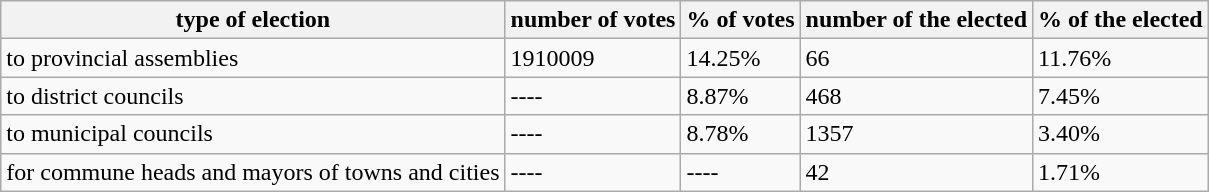<table class='wikitable'>
<tr>
<th>type of election</th>
<th>number of votes</th>
<th>% of votes</th>
<th>number of the elected</th>
<th>% of the elected</th>
</tr>
<tr>
<td>to provincial assemblies</td>
<td>1910009</td>
<td>14.25%</td>
<td>66</td>
<td>11.76%</td>
</tr>
<tr>
<td>to district councils</td>
<td>----</td>
<td>8.87%</td>
<td>468</td>
<td>7.45%</td>
</tr>
<tr>
<td>to municipal councils</td>
<td>----</td>
<td>8.78%</td>
<td>1357</td>
<td>3.40%</td>
</tr>
<tr>
<td>for commune heads and mayors of towns and cities</td>
<td>----</td>
<td>----</td>
<td>42</td>
<td>1.71%</td>
</tr>
</table>
